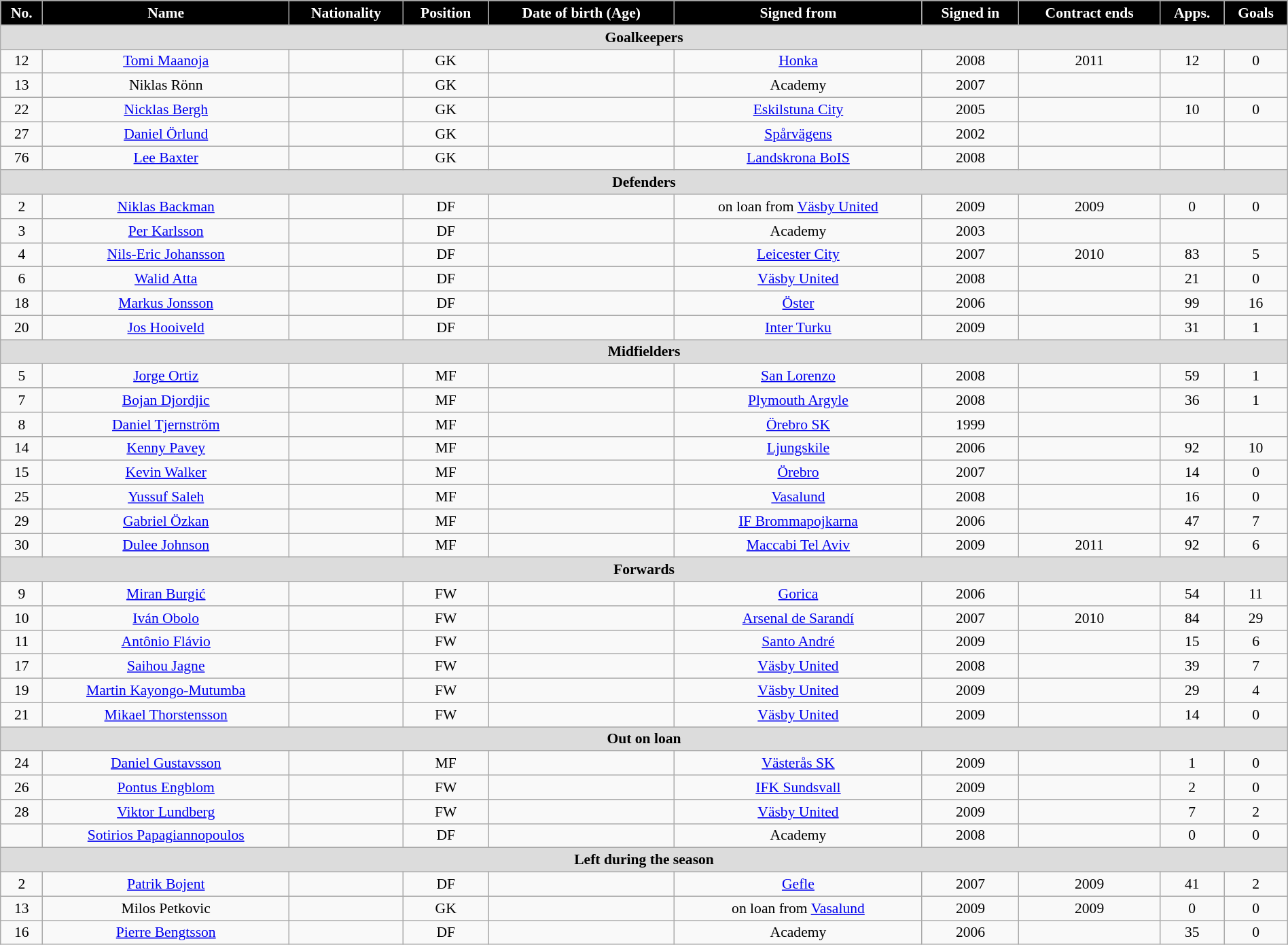<table class="wikitable"  style="text-align:center; font-size:90%; width:100%;">
<tr>
<th style="background:#000000; color:white; text-align:center;">No.</th>
<th style="background:#000000; color:white; text-align:center;">Name</th>
<th style="background:#000000; color:white; text-align:center;">Nationality</th>
<th style="background:#000000; color:white; text-align:center;">Position</th>
<th style="background:#000000; color:white; text-align:center;">Date of birth (Age)</th>
<th style="background:#000000; color:white; text-align:center;">Signed from</th>
<th style="background:#000000; color:white; text-align:center;">Signed in</th>
<th style="background:#000000; color:white; text-align:center;">Contract ends</th>
<th style="background:#000000; color:white; text-align:center;">Apps.</th>
<th style="background:#000000; color:white; text-align:center;">Goals</th>
</tr>
<tr>
<th colspan="11"  style="background:#dcdcdc; text-align:center;">Goalkeepers</th>
</tr>
<tr>
<td>12</td>
<td><a href='#'>Tomi Maanoja</a></td>
<td></td>
<td>GK</td>
<td></td>
<td><a href='#'>Honka</a></td>
<td>2008</td>
<td>2011</td>
<td>12</td>
<td>0</td>
</tr>
<tr>
<td>13</td>
<td>Niklas Rönn</td>
<td></td>
<td>GK</td>
<td></td>
<td>Academy</td>
<td>2007</td>
<td></td>
<td></td>
<td></td>
</tr>
<tr>
<td>22</td>
<td><a href='#'>Nicklas Bergh</a></td>
<td></td>
<td>GK</td>
<td></td>
<td><a href='#'>Eskilstuna City</a></td>
<td>2005</td>
<td></td>
<td>10</td>
<td>0</td>
</tr>
<tr>
<td>27</td>
<td><a href='#'>Daniel Örlund</a></td>
<td></td>
<td>GK</td>
<td></td>
<td><a href='#'>Spårvägens</a></td>
<td>2002</td>
<td></td>
<td></td>
<td></td>
</tr>
<tr>
<td>76</td>
<td><a href='#'>Lee Baxter</a></td>
<td></td>
<td>GK</td>
<td></td>
<td><a href='#'>Landskrona BoIS</a></td>
<td>2008</td>
<td></td>
<td></td>
<td></td>
</tr>
<tr>
<th colspan="11"  style="background:#dcdcdc; text-align:center;">Defenders</th>
</tr>
<tr>
<td>2</td>
<td><a href='#'>Niklas Backman</a></td>
<td></td>
<td>DF</td>
<td></td>
<td>on loan from <a href='#'>Väsby United</a></td>
<td>2009</td>
<td>2009</td>
<td>0</td>
<td>0</td>
</tr>
<tr>
<td>3</td>
<td><a href='#'>Per Karlsson</a></td>
<td></td>
<td>DF</td>
<td></td>
<td>Academy</td>
<td>2003</td>
<td></td>
<td></td>
<td></td>
</tr>
<tr>
<td>4</td>
<td><a href='#'>Nils-Eric Johansson</a></td>
<td></td>
<td>DF</td>
<td></td>
<td><a href='#'>Leicester City</a></td>
<td>2007</td>
<td>2010</td>
<td>83</td>
<td>5</td>
</tr>
<tr>
<td>6</td>
<td><a href='#'>Walid Atta</a></td>
<td></td>
<td>DF</td>
<td></td>
<td><a href='#'>Väsby United</a></td>
<td>2008</td>
<td></td>
<td>21</td>
<td>0</td>
</tr>
<tr>
<td>18</td>
<td><a href='#'>Markus Jonsson</a></td>
<td></td>
<td>DF</td>
<td></td>
<td><a href='#'>Öster</a></td>
<td>2006</td>
<td></td>
<td>99</td>
<td>16</td>
</tr>
<tr>
<td>20</td>
<td><a href='#'>Jos Hooiveld</a></td>
<td></td>
<td>DF</td>
<td></td>
<td><a href='#'>Inter Turku</a></td>
<td>2009</td>
<td></td>
<td>31</td>
<td>1</td>
</tr>
<tr>
<th colspan="11"  style="background:#dcdcdc; text-align:center;">Midfielders</th>
</tr>
<tr>
<td>5</td>
<td><a href='#'>Jorge Ortiz</a></td>
<td></td>
<td>MF</td>
<td></td>
<td><a href='#'>San Lorenzo</a></td>
<td>2008</td>
<td></td>
<td>59</td>
<td>1</td>
</tr>
<tr>
<td>7</td>
<td><a href='#'>Bojan Djordjic</a></td>
<td></td>
<td>MF</td>
<td></td>
<td><a href='#'>Plymouth Argyle</a></td>
<td>2008</td>
<td></td>
<td>36</td>
<td>1</td>
</tr>
<tr>
<td>8</td>
<td><a href='#'>Daniel Tjernström</a></td>
<td></td>
<td>MF</td>
<td></td>
<td><a href='#'>Örebro SK</a></td>
<td>1999</td>
<td></td>
<td></td>
<td></td>
</tr>
<tr>
<td>14</td>
<td><a href='#'>Kenny Pavey</a></td>
<td></td>
<td>MF</td>
<td></td>
<td><a href='#'>Ljungskile</a></td>
<td>2006</td>
<td></td>
<td>92</td>
<td>10</td>
</tr>
<tr>
<td>15</td>
<td><a href='#'>Kevin Walker</a></td>
<td></td>
<td>MF</td>
<td></td>
<td><a href='#'>Örebro</a></td>
<td>2007</td>
<td></td>
<td>14</td>
<td>0</td>
</tr>
<tr>
<td>25</td>
<td><a href='#'>Yussuf Saleh</a></td>
<td></td>
<td>MF</td>
<td></td>
<td><a href='#'>Vasalund</a></td>
<td>2008</td>
<td></td>
<td>16</td>
<td>0</td>
</tr>
<tr>
<td>29</td>
<td><a href='#'>Gabriel Özkan</a></td>
<td></td>
<td>MF</td>
<td></td>
<td><a href='#'>IF Brommapojkarna</a></td>
<td>2006</td>
<td></td>
<td>47</td>
<td>7</td>
</tr>
<tr>
<td>30</td>
<td><a href='#'>Dulee Johnson</a></td>
<td></td>
<td>MF</td>
<td></td>
<td><a href='#'>Maccabi Tel Aviv</a></td>
<td>2009</td>
<td>2011</td>
<td>92</td>
<td>6</td>
</tr>
<tr>
<th colspan="11"  style="background:#dcdcdc; text-align:center;">Forwards</th>
</tr>
<tr>
<td>9</td>
<td><a href='#'>Miran Burgić</a></td>
<td></td>
<td>FW</td>
<td></td>
<td><a href='#'>Gorica</a></td>
<td>2006</td>
<td></td>
<td>54</td>
<td>11</td>
</tr>
<tr>
<td>10</td>
<td><a href='#'>Iván Obolo</a></td>
<td></td>
<td>FW</td>
<td></td>
<td><a href='#'>Arsenal de Sarandí</a></td>
<td>2007</td>
<td>2010</td>
<td>84</td>
<td>29</td>
</tr>
<tr>
<td>11</td>
<td><a href='#'>Antônio Flávio</a></td>
<td></td>
<td>FW</td>
<td></td>
<td><a href='#'>Santo André</a></td>
<td>2009</td>
<td></td>
<td>15</td>
<td>6</td>
</tr>
<tr>
<td>17</td>
<td><a href='#'>Saihou Jagne</a></td>
<td></td>
<td>FW</td>
<td></td>
<td><a href='#'>Väsby United</a></td>
<td>2008</td>
<td></td>
<td>39</td>
<td>7</td>
</tr>
<tr>
<td>19</td>
<td><a href='#'>Martin Kayongo-Mutumba</a></td>
<td></td>
<td>FW</td>
<td></td>
<td><a href='#'>Väsby United</a></td>
<td>2009</td>
<td></td>
<td>29</td>
<td>4</td>
</tr>
<tr>
<td>21</td>
<td><a href='#'>Mikael Thorstensson</a></td>
<td></td>
<td>FW</td>
<td></td>
<td><a href='#'>Väsby United</a></td>
<td>2009</td>
<td></td>
<td>14</td>
<td>0</td>
</tr>
<tr>
<th colspan="11"  style="background:#dcdcdc; text-align:center;">Out on loan</th>
</tr>
<tr>
<td>24</td>
<td><a href='#'>Daniel Gustavsson</a></td>
<td></td>
<td>MF</td>
<td></td>
<td><a href='#'>Västerås SK</a></td>
<td>2009</td>
<td></td>
<td>1</td>
<td>0</td>
</tr>
<tr>
<td>26</td>
<td><a href='#'>Pontus Engblom</a></td>
<td></td>
<td>FW</td>
<td></td>
<td><a href='#'>IFK Sundsvall</a></td>
<td>2009</td>
<td></td>
<td>2</td>
<td>0</td>
</tr>
<tr>
<td>28</td>
<td><a href='#'>Viktor Lundberg</a></td>
<td></td>
<td>FW</td>
<td></td>
<td><a href='#'>Väsby United</a></td>
<td>2009</td>
<td></td>
<td>7</td>
<td>2</td>
</tr>
<tr>
<td></td>
<td><a href='#'>Sotirios Papagiannopoulos</a></td>
<td></td>
<td>DF</td>
<td></td>
<td>Academy</td>
<td>2008</td>
<td></td>
<td>0</td>
<td>0</td>
</tr>
<tr>
<th colspan="11"  style="background:#dcdcdc; text-align:center;">Left during the season</th>
</tr>
<tr>
<td>2</td>
<td><a href='#'>Patrik Bojent</a></td>
<td></td>
<td>DF</td>
<td></td>
<td><a href='#'>Gefle</a></td>
<td>2007</td>
<td>2009</td>
<td>41</td>
<td>2</td>
</tr>
<tr>
<td>13</td>
<td>Milos Petkovic</td>
<td></td>
<td>GK</td>
<td></td>
<td>on loan from <a href='#'>Vasalund</a></td>
<td>2009</td>
<td>2009</td>
<td>0</td>
<td>0</td>
</tr>
<tr>
<td>16</td>
<td><a href='#'>Pierre Bengtsson</a></td>
<td></td>
<td>DF</td>
<td></td>
<td>Academy</td>
<td>2006</td>
<td></td>
<td>35</td>
<td>0</td>
</tr>
</table>
